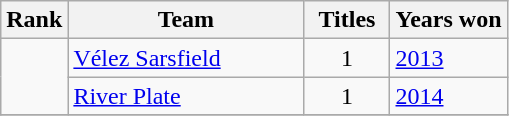<table class="wikitable sortable" style="text-align:left" width=" ">
<tr>
<th>Rank</th>
<th width=150px>Team</th>
<th width=50px>Titles</th>
<th width= px>Years won</th>
</tr>
<tr>
<td rowspan="2"></td>
<td><a href='#'>Vélez Sarsfield</a></td>
<td align="center">1</td>
<td><a href='#'>2013</a></td>
</tr>
<tr>
<td><a href='#'>River Plate</a></td>
<td align="center">1</td>
<td><a href='#'>2014</a></td>
</tr>
<tr>
</tr>
</table>
